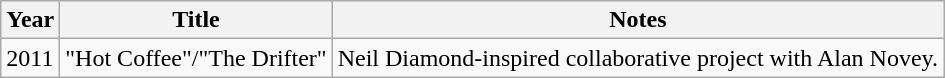<table class="wikitable">
<tr>
<th>Year</th>
<th>Title</th>
<th>Notes</th>
</tr>
<tr>
<td>2011</td>
<td>"Hot Coffee"/"The Drifter"</td>
<td>Neil Diamond-inspired collaborative project with Alan Novey.</td>
</tr>
</table>
